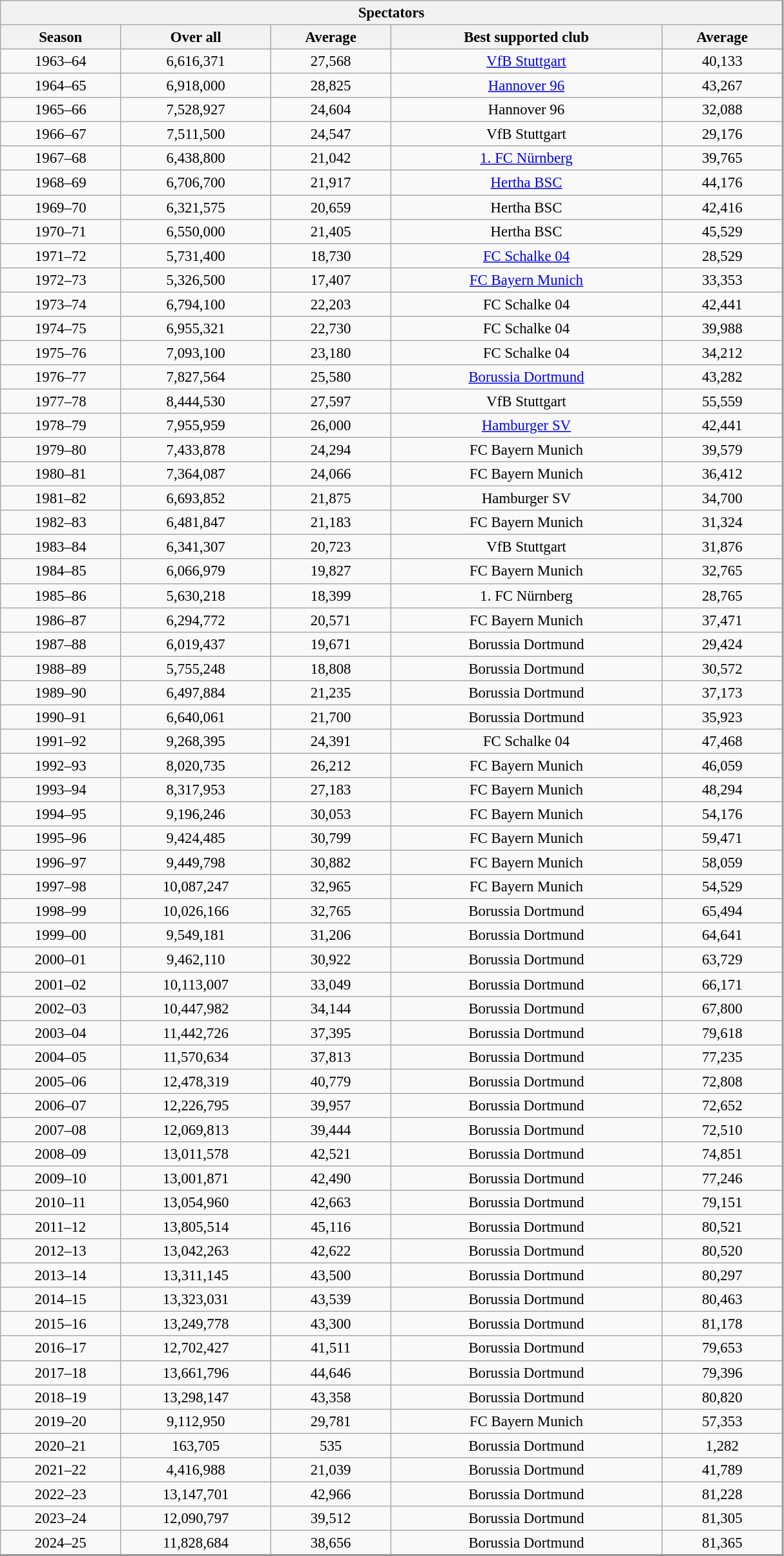<table class="wikitable sortable" style="margin:1em 0; border:1px solid #999; border-right-width:2px; border-bottom-width:2px; width:64%; font-size:95%;">
<tr>
<th colspan="5">Spectators</th>
</tr>
<tr style="text-align:center;">
<th>Season</th>
<th>Over all</th>
<th>Average</th>
<th>Best supported club</th>
<th>Average</th>
</tr>
<tr>
<td style="text-align:center;">1963–64</td>
<td style="text-align:center;">6,616,371</td>
<td style="text-align:center;">27,568</td>
<td style="text-align:center;"><a href='#'>VfB Stuttgart</a></td>
<td style="text-align:center;">40,133</td>
</tr>
<tr>
<td style="text-align:center;">1964–65</td>
<td style="text-align:center;">6,918,000</td>
<td style="text-align:center;">28,825</td>
<td style="text-align:center;"><a href='#'>Hannover 96</a></td>
<td style="text-align:center;">43,267</td>
</tr>
<tr>
<td style="text-align:center;">1965–66</td>
<td style="text-align:center;">7,528,927</td>
<td style="text-align:center;">24,604</td>
<td style="text-align:center;">Hannover 96</td>
<td style="text-align:center;">32,088</td>
</tr>
<tr>
<td style="text-align:center;">1966–67</td>
<td style="text-align:center;">7,511,500</td>
<td style="text-align:center;">24,547</td>
<td style="text-align:center;">VfB Stuttgart</td>
<td style="text-align:center;">29,176</td>
</tr>
<tr>
<td style="text-align:center;">1967–68</td>
<td style="text-align:center;">6,438,800</td>
<td style="text-align:center;">21,042</td>
<td style="text-align:center;"><a href='#'>1. FC Nürnberg</a></td>
<td style="text-align:center;">39,765</td>
</tr>
<tr>
<td style="text-align:center;">1968–69</td>
<td style="text-align:center;">6,706,700</td>
<td style="text-align:center;">21,917</td>
<td style="text-align:center;"><a href='#'>Hertha BSC</a></td>
<td style="text-align:center;">44,176</td>
</tr>
<tr>
<td style="text-align:center;">1969–70</td>
<td style="text-align:center;">6,321,575</td>
<td style="text-align:center;">20,659</td>
<td style="text-align:center;">Hertha BSC</td>
<td style="text-align:center;">42,416</td>
</tr>
<tr>
<td style="text-align:center;">1970–71</td>
<td style="text-align:center;">6,550,000</td>
<td style="text-align:center;">21,405</td>
<td style="text-align:center;">Hertha BSC</td>
<td style="text-align:center;">45,529</td>
</tr>
<tr>
<td style="text-align:center;">1971–72</td>
<td style="text-align:center;">5,731,400</td>
<td style="text-align:center;">18,730</td>
<td style="text-align:center;"><a href='#'>FC Schalke 04</a></td>
<td style="text-align:center;">28,529</td>
</tr>
<tr>
<td style="text-align:center;">1972–73</td>
<td style="text-align:center;">5,326,500</td>
<td style="text-align:center;">17,407</td>
<td style="text-align:center;"><a href='#'>FC Bayern Munich</a></td>
<td style="text-align:center;">33,353</td>
</tr>
<tr>
<td style="text-align:center;">1973–74</td>
<td style="text-align:center;">6,794,100</td>
<td style="text-align:center;">22,203</td>
<td style="text-align:center;">FC Schalke 04</td>
<td style="text-align:center;">42,441</td>
</tr>
<tr>
<td style="text-align:center;">1974–75</td>
<td style="text-align:center;">6,955,321</td>
<td style="text-align:center;">22,730</td>
<td style="text-align:center;">FC Schalke 04</td>
<td style="text-align:center;">39,988</td>
</tr>
<tr>
<td style="text-align:center;">1975–76</td>
<td style="text-align:center;">7,093,100</td>
<td style="text-align:center;">23,180</td>
<td style="text-align:center;">FC Schalke 04</td>
<td style="text-align:center;">34,212</td>
</tr>
<tr>
<td style="text-align:center;">1976–77</td>
<td style="text-align:center;">7,827,564</td>
<td style="text-align:center;">25,580</td>
<td style="text-align:center;"><a href='#'>Borussia Dortmund</a></td>
<td style="text-align:center;">43,282</td>
</tr>
<tr>
<td style="text-align:center;">1977–78</td>
<td style="text-align:center;">8,444,530</td>
<td style="text-align:center;">27,597</td>
<td style="text-align:center;">VfB Stuttgart</td>
<td style="text-align:center;">55,559</td>
</tr>
<tr>
<td style="text-align:center;">1978–79</td>
<td style="text-align:center;">7,955,959</td>
<td style="text-align:center;">26,000</td>
<td style="text-align:center;"><a href='#'>Hamburger SV</a></td>
<td style="text-align:center;">42,441</td>
</tr>
<tr>
<td style="text-align:center;">1979–80</td>
<td style="text-align:center;">7,433,878</td>
<td style="text-align:center;">24,294</td>
<td style="text-align:center;">FC Bayern Munich</td>
<td style="text-align:center;">39,579</td>
</tr>
<tr>
<td style="text-align:center;">1980–81</td>
<td style="text-align:center;">7,364,087</td>
<td style="text-align:center;">24,066</td>
<td style="text-align:center;">FC Bayern Munich</td>
<td style="text-align:center;">36,412</td>
</tr>
<tr>
<td style="text-align:center;">1981–82</td>
<td style="text-align:center;">6,693,852</td>
<td style="text-align:center;">21,875</td>
<td style="text-align:center;">Hamburger SV</td>
<td style="text-align:center;">34,700</td>
</tr>
<tr>
<td style="text-align:center;">1982–83</td>
<td style="text-align:center;">6,481,847</td>
<td style="text-align:center;">21,183</td>
<td style="text-align:center;">FC Bayern Munich</td>
<td style="text-align:center;">31,324</td>
</tr>
<tr>
<td style="text-align:center;">1983–84</td>
<td style="text-align:center;">6,341,307</td>
<td style="text-align:center;">20,723</td>
<td style="text-align:center;">VfB Stuttgart</td>
<td style="text-align:center;">31,876</td>
</tr>
<tr>
<td style="text-align:center;">1984–85</td>
<td style="text-align:center;">6,066,979</td>
<td style="text-align:center;">19,827</td>
<td style="text-align:center;">FC Bayern Munich</td>
<td style="text-align:center;">32,765</td>
</tr>
<tr>
<td style="text-align:center;">1985–86</td>
<td style="text-align:center;">5,630,218</td>
<td style="text-align:center;">18,399</td>
<td style="text-align:center;">1. FC Nürnberg</td>
<td style="text-align:center;">28,765</td>
</tr>
<tr>
<td style="text-align:center;">1986–87</td>
<td style="text-align:center;">6,294,772</td>
<td style="text-align:center;">20,571</td>
<td style="text-align:center;">FC Bayern Munich</td>
<td style="text-align:center;">37,471</td>
</tr>
<tr>
<td style="text-align:center;">1987–88</td>
<td style="text-align:center;">6,019,437</td>
<td style="text-align:center;">19,671</td>
<td style="text-align:center;">Borussia Dortmund</td>
<td style="text-align:center;">29,424</td>
</tr>
<tr>
<td style="text-align:center;">1988–89</td>
<td style="text-align:center;">5,755,248</td>
<td style="text-align:center;">18,808</td>
<td style="text-align:center;">Borussia Dortmund</td>
<td style="text-align:center;">30,572</td>
</tr>
<tr>
<td style="text-align:center;">1989–90</td>
<td style="text-align:center;">6,497,884</td>
<td style="text-align:center;">21,235</td>
<td style="text-align:center;">Borussia Dortmund</td>
<td style="text-align:center;">37,173</td>
</tr>
<tr>
<td style="text-align:center;">1990–91</td>
<td style="text-align:center;">6,640,061</td>
<td style="text-align:center;">21,700</td>
<td style="text-align:center;">Borussia Dortmund</td>
<td style="text-align:center;">35,923</td>
</tr>
<tr>
<td style="text-align:center;">1991–92</td>
<td style="text-align:center;">9,268,395</td>
<td style="text-align:center;">24,391</td>
<td style="text-align:center;">FC Schalke 04</td>
<td style="text-align:center;">47,468</td>
</tr>
<tr>
<td style="text-align:center;">1992–93</td>
<td style="text-align:center;">8,020,735</td>
<td style="text-align:center;">26,212</td>
<td style="text-align:center;">FC Bayern Munich</td>
<td style="text-align:center;">46,059</td>
</tr>
<tr>
<td style="text-align:center;">1993–94</td>
<td style="text-align:center;">8,317,953</td>
<td style="text-align:center;">27,183</td>
<td style="text-align:center;">FC Bayern Munich</td>
<td style="text-align:center;">48,294</td>
</tr>
<tr>
<td style="text-align:center;">1994–95</td>
<td style="text-align:center;">9,196,246</td>
<td style="text-align:center;">30,053</td>
<td style="text-align:center;">FC Bayern Munich</td>
<td style="text-align:center;">54,176</td>
</tr>
<tr>
<td style="text-align:center;">1995–96</td>
<td style="text-align:center;">9,424,485</td>
<td style="text-align:center;">30,799</td>
<td style="text-align:center;">FC Bayern Munich</td>
<td style="text-align:center;">59,471</td>
</tr>
<tr>
<td style="text-align:center;">1996–97</td>
<td style="text-align:center;">9,449,798</td>
<td style="text-align:center;">30,882</td>
<td style="text-align:center;">FC Bayern Munich</td>
<td style="text-align:center;">58,059</td>
</tr>
<tr>
<td style="text-align:center;">1997–98</td>
<td style="text-align:center;">10,087,247</td>
<td style="text-align:center;">32,965</td>
<td style="text-align:center;">FC Bayern Munich</td>
<td style="text-align:center;">54,529</td>
</tr>
<tr>
<td style="text-align:center;">1998–99</td>
<td style="text-align:center;">10,026,166</td>
<td style="text-align:center;">32,765</td>
<td style="text-align:center;">Borussia Dortmund</td>
<td style="text-align:center;">65,494</td>
</tr>
<tr>
<td style="text-align:center;">1999–00</td>
<td style="text-align:center;">9,549,181</td>
<td style="text-align:center;">31,206</td>
<td style="text-align:center;">Borussia Dortmund</td>
<td style="text-align:center;">64,641</td>
</tr>
<tr>
<td style="text-align:center;">2000–01</td>
<td style="text-align:center;">9,462,110</td>
<td style="text-align:center;">30,922</td>
<td style="text-align:center;">Borussia Dortmund</td>
<td style="text-align:center;">63,729</td>
</tr>
<tr>
<td style="text-align:center;">2001–02</td>
<td style="text-align:center;">10,113,007</td>
<td style="text-align:center;">33,049</td>
<td style="text-align:center;">Borussia Dortmund</td>
<td style="text-align:center;">66,171</td>
</tr>
<tr>
<td style="text-align:center;">2002–03</td>
<td style="text-align:center;">10,447,982</td>
<td style="text-align:center;">34,144</td>
<td style="text-align:center;">Borussia Dortmund</td>
<td style="text-align:center;">67,800</td>
</tr>
<tr>
<td style="text-align:center;">2003–04</td>
<td style="text-align:center;">11,442,726</td>
<td style="text-align:center;">37,395</td>
<td style="text-align:center;">Borussia Dortmund</td>
<td style="text-align:center;">79,618</td>
</tr>
<tr>
<td style="text-align:center;">2004–05</td>
<td style="text-align:center;">11,570,634</td>
<td style="text-align:center;">37,813</td>
<td style="text-align:center;">Borussia Dortmund</td>
<td style="text-align:center;">77,235</td>
</tr>
<tr>
<td style="text-align:center;">2005–06</td>
<td style="text-align:center;">12,478,319</td>
<td style="text-align:center;">40,779</td>
<td style="text-align:center;">Borussia Dortmund</td>
<td style="text-align:center;">72,808</td>
</tr>
<tr>
<td style="text-align:center;">2006–07</td>
<td style="text-align:center;">12,226,795</td>
<td style="text-align:center;">39,957</td>
<td style="text-align:center;">Borussia Dortmund</td>
<td style="text-align:center;">72,652</td>
</tr>
<tr>
<td style="text-align:center;">2007–08</td>
<td style="text-align:center;">12,069,813</td>
<td style="text-align:center;">39,444</td>
<td style="text-align:center;">Borussia Dortmund</td>
<td style="text-align:center;">72,510</td>
</tr>
<tr>
<td style="text-align:center;">2008–09</td>
<td style="text-align:center;">13,011,578</td>
<td style="text-align:center;">42,521</td>
<td style="text-align:center;">Borussia Dortmund</td>
<td style="text-align:center;">74,851</td>
</tr>
<tr>
<td style="text-align:center;">2009–10</td>
<td style="text-align:center;">13,001,871</td>
<td style="text-align:center;">42,490</td>
<td style="text-align:center;">Borussia Dortmund</td>
<td style="text-align:center;">77,246</td>
</tr>
<tr>
<td style="text-align:center;">2010–11</td>
<td style="text-align:center;">13,054,960</td>
<td style="text-align:center;">42,663</td>
<td style="text-align:center;">Borussia Dortmund</td>
<td style="text-align:center;">79,151</td>
</tr>
<tr>
<td style="text-align:center;">2011–12</td>
<td style="text-align:center;">13,805,514</td>
<td style="text-align:center;">45,116</td>
<td style="text-align:center;">Borussia Dortmund</td>
<td style="text-align:center;">80,521</td>
</tr>
<tr>
<td style="text-align:center;">2012–13</td>
<td style="text-align:center;">13,042,263</td>
<td style="text-align:center;">42,622</td>
<td style="text-align:center;">Borussia Dortmund</td>
<td style="text-align:center;">80,520</td>
</tr>
<tr>
<td style="text-align:center;">2013–14</td>
<td style="text-align:center;">13,311,145</td>
<td style="text-align:center;">43,500</td>
<td style="text-align:center;">Borussia Dortmund</td>
<td style="text-align:center;">80,297</td>
</tr>
<tr>
<td style="text-align:center;">2014–15</td>
<td style="text-align:center;">13,323,031</td>
<td style="text-align:center;">43,539</td>
<td style="text-align:center;">Borussia Dortmund</td>
<td style="text-align:center;">80,463</td>
</tr>
<tr>
<td style="text-align:center;">2015–16</td>
<td style="text-align:center;">13,249,778</td>
<td style="text-align:center;">43,300</td>
<td style="text-align:center;">Borussia Dortmund</td>
<td style="text-align:center;">81,178</td>
</tr>
<tr>
<td style="text-align:center;">2016–17</td>
<td style="text-align:center;">12,702,427</td>
<td style="text-align:center;">41,511</td>
<td style="text-align:center;">Borussia Dortmund</td>
<td style="text-align:center;">79,653</td>
</tr>
<tr>
<td style="text-align:center;">2017–18</td>
<td style="text-align:center;">13,661,796</td>
<td style="text-align:center;">44,646</td>
<td style="text-align:center;">Borussia Dortmund</td>
<td style="text-align:center;">79,396</td>
</tr>
<tr>
<td style="text-align:center;">2018–19</td>
<td style="text-align:center;">13,298,147</td>
<td style="text-align:center;">43,358</td>
<td style="text-align:center;">Borussia Dortmund</td>
<td style="text-align:center;">80,820</td>
</tr>
<tr>
<td style="text-align:center;">2019–20</td>
<td style="text-align:center;">9,112,950</td>
<td style="text-align:center;">29,781</td>
<td style="text-align:center;">FC Bayern Munich</td>
<td style="text-align:center;">57,353</td>
</tr>
<tr>
<td style="text-align:center;">2020–21</td>
<td style="text-align:center;">163,705</td>
<td style="text-align:center;">535</td>
<td style="text-align:center;">Borussia Dortmund</td>
<td style="text-align:center;">1,282</td>
</tr>
<tr>
<td style="text-align:center;">2021–22</td>
<td style="text-align:center;">4,416,988</td>
<td style="text-align:center;">21,039</td>
<td style="text-align:center;">Borussia Dortmund</td>
<td style="text-align:center;">41,789</td>
</tr>
<tr>
<td style="text-align:center;">2022–23</td>
<td style="text-align:center;">13,147,701</td>
<td style="text-align:center;">42,966</td>
<td style="text-align:center;">Borussia Dortmund</td>
<td style="text-align:center;">81,228</td>
</tr>
<tr>
<td style="text-align:center;">2023–24</td>
<td style="text-align:center;">12,090,797</td>
<td style="text-align:center;">39,512</td>
<td style="text-align:center;">Borussia Dortmund</td>
<td style="text-align:center;">81,305</td>
</tr>
<tr>
<td style="text-align:center;">2024–25</td>
<td style="text-align:center;">11,828,684</td>
<td style="text-align:center;">38,656</td>
<td style="text-align:center;">Borussia Dortmund</td>
<td style="text-align:center;">81,365</td>
</tr>
</table>
